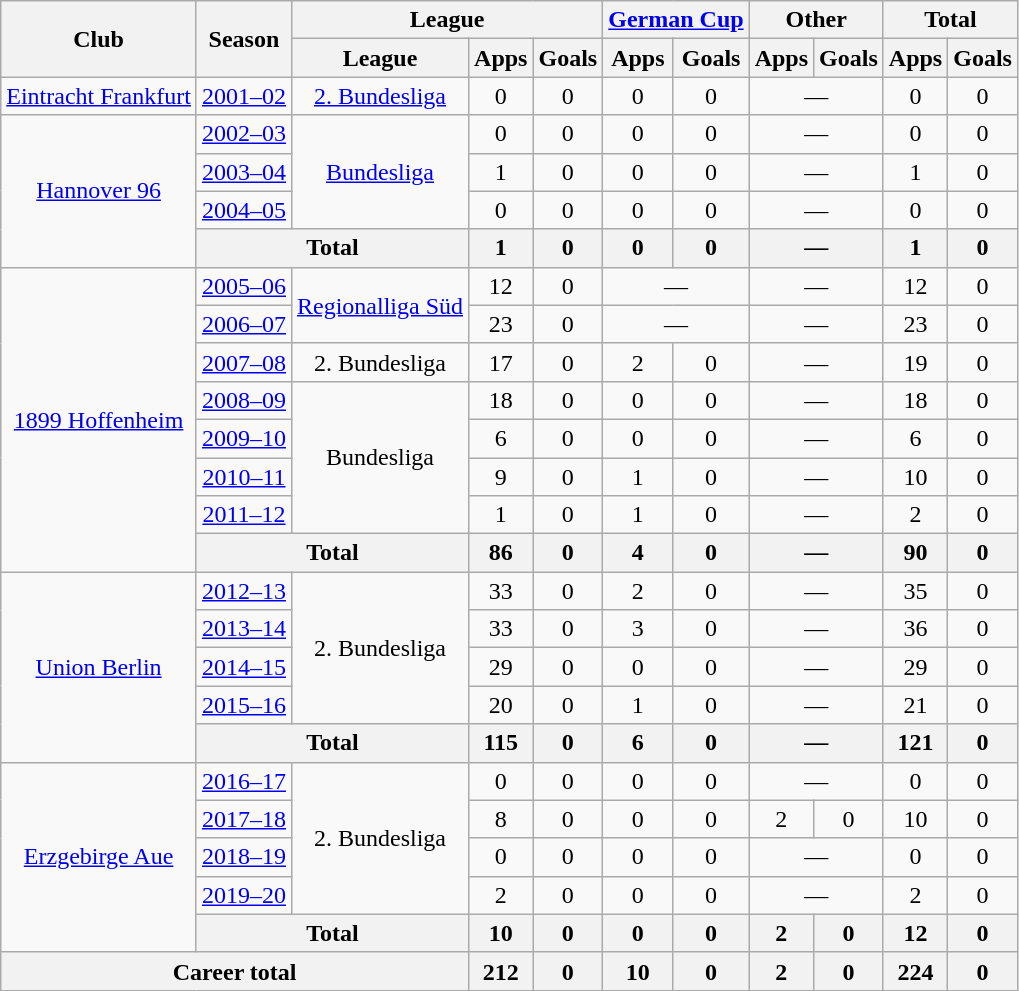<table class="wikitable" style="text-align:center">
<tr>
<th rowspan="2">Club</th>
<th rowspan="2">Season</th>
<th colspan="3">League</th>
<th colspan="2"><a href='#'>German Cup</a></th>
<th colspan="2">Other</th>
<th colspan="2">Total</th>
</tr>
<tr>
<th>League</th>
<th>Apps</th>
<th>Goals</th>
<th>Apps</th>
<th>Goals</th>
<th>Apps</th>
<th>Goals</th>
<th>Apps</th>
<th>Goals</th>
</tr>
<tr>
<td><a href='#'>Eintracht Frankfurt</a></td>
<td><a href='#'>2001–02</a></td>
<td><a href='#'>2. Bundesliga</a></td>
<td>0</td>
<td>0</td>
<td>0</td>
<td>0</td>
<td colspan="2">—</td>
<td>0</td>
<td>0</td>
</tr>
<tr>
<td rowspan="4"><a href='#'>Hannover 96</a></td>
<td><a href='#'>2002–03</a></td>
<td rowspan="3"><a href='#'>Bundesliga</a></td>
<td>0</td>
<td>0</td>
<td>0</td>
<td>0</td>
<td colspan="2">—</td>
<td>0</td>
<td>0</td>
</tr>
<tr>
<td><a href='#'>2003–04</a></td>
<td>1</td>
<td>0</td>
<td>0</td>
<td>0</td>
<td colspan="2">—</td>
<td>1</td>
<td>0</td>
</tr>
<tr>
<td><a href='#'>2004–05</a></td>
<td>0</td>
<td>0</td>
<td>0</td>
<td>0</td>
<td colspan="2">—</td>
<td>0</td>
<td>0</td>
</tr>
<tr>
<th colspan="2">Total</th>
<th>1</th>
<th>0</th>
<th>0</th>
<th>0</th>
<th colspan="2">—</th>
<th>1</th>
<th>0</th>
</tr>
<tr>
<td rowspan="8"><a href='#'>1899 Hoffenheim</a></td>
<td><a href='#'>2005–06</a></td>
<td rowspan="2"><a href='#'>Regionalliga Süd</a></td>
<td>12</td>
<td>0</td>
<td colspan="2">—</td>
<td colspan="2">—</td>
<td>12</td>
<td>0</td>
</tr>
<tr>
<td><a href='#'>2006–07</a></td>
<td>23</td>
<td>0</td>
<td colspan="2">—</td>
<td colspan="2">—</td>
<td>23</td>
<td>0</td>
</tr>
<tr>
<td><a href='#'>2007–08</a></td>
<td>2. Bundesliga</td>
<td>17</td>
<td>0</td>
<td>2</td>
<td>0</td>
<td colspan="2">—</td>
<td>19</td>
<td>0</td>
</tr>
<tr>
<td><a href='#'>2008–09</a></td>
<td rowspan="4">Bundesliga</td>
<td>18</td>
<td>0</td>
<td>0</td>
<td>0</td>
<td colspan="2">—</td>
<td>18</td>
<td>0</td>
</tr>
<tr>
<td><a href='#'>2009–10</a></td>
<td>6</td>
<td>0</td>
<td>0</td>
<td>0</td>
<td colspan="2">—</td>
<td>6</td>
<td>0</td>
</tr>
<tr>
<td><a href='#'>2010–11</a></td>
<td>9</td>
<td>0</td>
<td>1</td>
<td>0</td>
<td colspan="2">—</td>
<td>10</td>
<td>0</td>
</tr>
<tr>
<td><a href='#'>2011–12</a></td>
<td>1</td>
<td>0</td>
<td>1</td>
<td>0</td>
<td colspan="2">—</td>
<td>2</td>
<td>0</td>
</tr>
<tr>
<th colspan="2">Total</th>
<th>86</th>
<th>0</th>
<th>4</th>
<th>0</th>
<th colspan="2">—</th>
<th>90</th>
<th>0</th>
</tr>
<tr>
<td rowspan="5"><a href='#'>Union Berlin</a></td>
<td><a href='#'>2012–13</a></td>
<td rowspan="4">2. Bundesliga</td>
<td>33</td>
<td>0</td>
<td>2</td>
<td>0</td>
<td colspan="2">—</td>
<td>35</td>
<td>0</td>
</tr>
<tr>
<td><a href='#'>2013–14</a></td>
<td>33</td>
<td>0</td>
<td>3</td>
<td>0</td>
<td colspan="2">—</td>
<td>36</td>
<td>0</td>
</tr>
<tr>
<td><a href='#'>2014–15</a></td>
<td>29</td>
<td>0</td>
<td>0</td>
<td>0</td>
<td colspan="2">—</td>
<td>29</td>
<td>0</td>
</tr>
<tr>
<td><a href='#'>2015–16</a></td>
<td>20</td>
<td>0</td>
<td>1</td>
<td>0</td>
<td colspan="2">—</td>
<td>21</td>
<td>0</td>
</tr>
<tr>
<th colspan="2">Total</th>
<th>115</th>
<th>0</th>
<th>6</th>
<th>0</th>
<th colspan="2">—</th>
<th>121</th>
<th>0</th>
</tr>
<tr>
<td rowspan="5"><a href='#'>Erzgebirge Aue</a></td>
<td><a href='#'>2016–17</a></td>
<td rowspan="4">2. Bundesliga</td>
<td>0</td>
<td>0</td>
<td>0</td>
<td>0</td>
<td colspan="2">—</td>
<td>0</td>
<td>0</td>
</tr>
<tr>
<td><a href='#'>2017–18</a></td>
<td>8</td>
<td>0</td>
<td>0</td>
<td>0</td>
<td>2</td>
<td>0</td>
<td>10</td>
<td>0</td>
</tr>
<tr>
<td><a href='#'>2018–19</a></td>
<td>0</td>
<td>0</td>
<td>0</td>
<td>0</td>
<td colspan="2">—</td>
<td>0</td>
<td>0</td>
</tr>
<tr>
<td><a href='#'>2019–20</a></td>
<td>2</td>
<td>0</td>
<td>0</td>
<td>0</td>
<td colspan="2">—</td>
<td>2</td>
<td>0</td>
</tr>
<tr>
<th colspan="2">Total</th>
<th>10</th>
<th>0</th>
<th>0</th>
<th>0</th>
<th>2</th>
<th>0</th>
<th>12</th>
<th>0</th>
</tr>
<tr>
<th colspan="3">Career total</th>
<th>212</th>
<th>0</th>
<th>10</th>
<th>0</th>
<th>2</th>
<th>0</th>
<th>224</th>
<th>0</th>
</tr>
</table>
